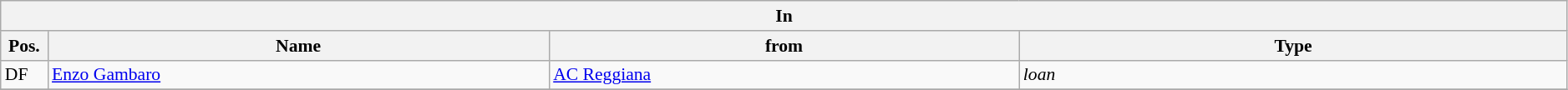<table class="wikitable" style="font-size:90%;width:99%;">
<tr>
<th colspan="4">In</th>
</tr>
<tr>
<th width=3%>Pos.</th>
<th width=32%>Name</th>
<th width=30%>from</th>
<th width=35%>Type</th>
</tr>
<tr>
<td>DF</td>
<td><a href='#'>Enzo Gambaro</a></td>
<td><a href='#'>AC Reggiana</a></td>
<td><em>loan</em></td>
</tr>
<tr>
</tr>
</table>
